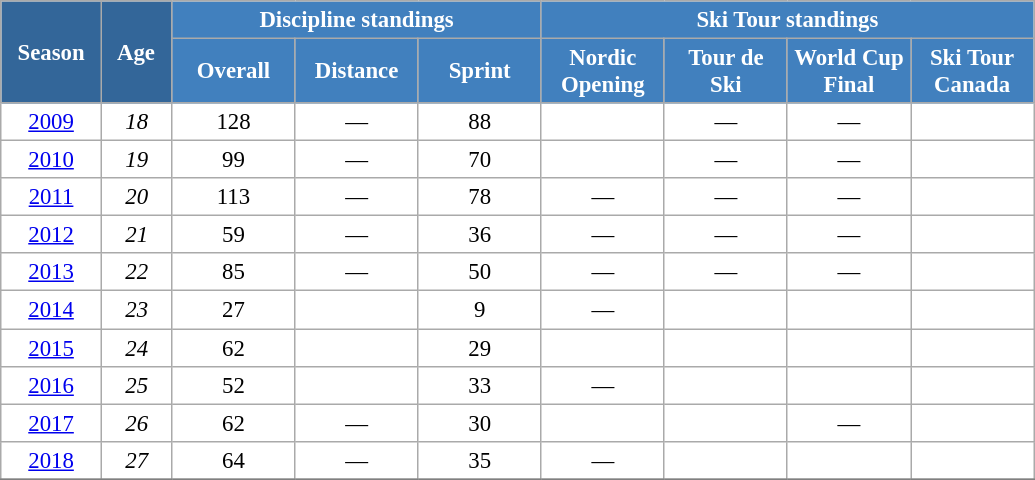<table class="wikitable" style="font-size:95%; text-align:center; border:grey solid 1px; border-collapse:collapse; background:#ffffff;">
<tr>
<th style="background-color:#369; color:white; width:60px;" rowspan="2"> Season </th>
<th style="background-color:#369; color:white; width:40px;" rowspan="2"> Age </th>
<th style="background-color:#4180be; color:white;" colspan="3">Discipline standings</th>
<th style="background-color:#4180be; color:white;" colspan="4">Ski Tour standings</th>
</tr>
<tr>
<th style="background-color:#4180be; color:white; width:75px;">Overall</th>
<th style="background-color:#4180be; color:white; width:75px;">Distance</th>
<th style="background-color:#4180be; color:white; width:75px;">Sprint</th>
<th style="background-color:#4180be; color:white; width:75px;">Nordic<br>Opening</th>
<th style="background-color:#4180be; color:white; width:75px;">Tour de<br>Ski</th>
<th style="background-color:#4180be; color:white; width:75px;">World Cup<br>Final</th>
<th style="background-color:#4180be; color:white; width:75px;">Ski Tour<br>Canada</th>
</tr>
<tr>
<td><a href='#'>2009</a></td>
<td><em>18</em></td>
<td>128</td>
<td>—</td>
<td>88</td>
<td></td>
<td>—</td>
<td>—</td>
<td></td>
</tr>
<tr>
<td><a href='#'>2010</a></td>
<td><em>19</em></td>
<td>99</td>
<td>—</td>
<td>70</td>
<td></td>
<td>—</td>
<td>—</td>
<td></td>
</tr>
<tr>
<td><a href='#'>2011</a></td>
<td><em>20</em></td>
<td>113</td>
<td>—</td>
<td>78</td>
<td>—</td>
<td>—</td>
<td>—</td>
<td></td>
</tr>
<tr>
<td><a href='#'>2012</a></td>
<td><em>21</em></td>
<td>59</td>
<td>—</td>
<td>36</td>
<td>—</td>
<td>—</td>
<td>—</td>
<td></td>
</tr>
<tr>
<td><a href='#'>2013</a></td>
<td><em>22</em></td>
<td>85</td>
<td>—</td>
<td>50</td>
<td>—</td>
<td>—</td>
<td>—</td>
<td></td>
</tr>
<tr>
<td><a href='#'>2014</a></td>
<td><em>23</em></td>
<td>27</td>
<td></td>
<td>9</td>
<td>—</td>
<td></td>
<td></td>
<td></td>
</tr>
<tr>
<td><a href='#'>2015</a></td>
<td><em>24</em></td>
<td>62</td>
<td></td>
<td>29</td>
<td></td>
<td></td>
<td></td>
<td></td>
</tr>
<tr>
<td><a href='#'>2016</a></td>
<td><em>25</em></td>
<td>52</td>
<td></td>
<td>33</td>
<td>—</td>
<td></td>
<td></td>
<td></td>
</tr>
<tr>
<td><a href='#'>2017</a></td>
<td><em>26</em></td>
<td>62</td>
<td>—</td>
<td>30</td>
<td></td>
<td></td>
<td>—</td>
<td></td>
</tr>
<tr>
<td><a href='#'>2018</a></td>
<td><em>27</em></td>
<td>64</td>
<td>—</td>
<td>35</td>
<td>—</td>
<td></td>
<td></td>
<td></td>
</tr>
<tr>
</tr>
</table>
